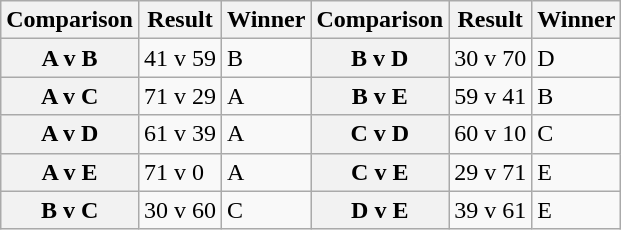<table class="wikitable">
<tr>
<th>Comparison</th>
<th>Result</th>
<th>Winner</th>
<th>Comparison</th>
<th>Result</th>
<th>Winner</th>
</tr>
<tr>
<th>A v B</th>
<td>41 v 59</td>
<td>B</td>
<th>B v D</th>
<td>30 v 70</td>
<td>D</td>
</tr>
<tr>
<th>A v C</th>
<td>71 v 29</td>
<td>A</td>
<th>B v E</th>
<td>59 v 41</td>
<td>B</td>
</tr>
<tr>
<th>A v D</th>
<td>61 v 39</td>
<td>A</td>
<th>C v D</th>
<td>60 v 10</td>
<td>C</td>
</tr>
<tr>
<th>A v E</th>
<td>71 v 0</td>
<td>A</td>
<th>C v E</th>
<td>29 v 71</td>
<td>E</td>
</tr>
<tr>
<th>B v C</th>
<td>30 v 60</td>
<td>C</td>
<th>D v E</th>
<td>39 v 61</td>
<td>E</td>
</tr>
</table>
